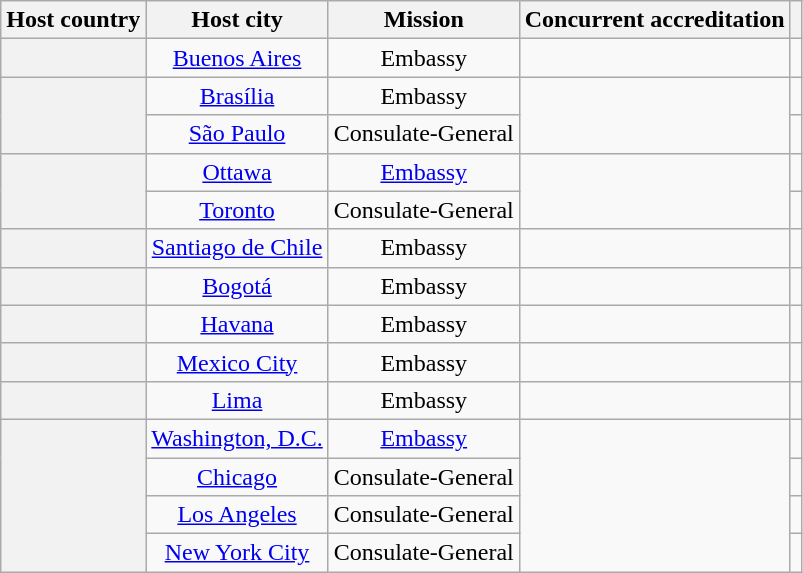<table class="wikitable plainrowheaders" style="text-align:center;">
<tr>
<th scope="col">Host country</th>
<th scope="col">Host city</th>
<th scope="col">Mission</th>
<th scope="col">Concurrent accreditation</th>
<th scope="col"></th>
</tr>
<tr>
<th scope="row"></th>
<td><a href='#'>Buenos Aires</a></td>
<td>Embassy</td>
<td></td>
<td></td>
</tr>
<tr>
<th scope="row" rowspan="2"></th>
<td><a href='#'>Brasília</a></td>
<td>Embassy</td>
<td rowspan="2"></td>
<td></td>
</tr>
<tr>
<td><a href='#'>São Paulo</a></td>
<td>Consulate-General</td>
<td></td>
</tr>
<tr>
<th scope="row" rowspan="2"></th>
<td><a href='#'>Ottawa</a></td>
<td><a href='#'>Embassy</a></td>
<td rowspan="2"></td>
<td></td>
</tr>
<tr>
<td><a href='#'>Toronto</a></td>
<td>Consulate-General</td>
<td></td>
</tr>
<tr>
<th scope="row"></th>
<td><a href='#'>Santiago de Chile</a></td>
<td>Embassy</td>
<td></td>
<td></td>
</tr>
<tr>
<th scope="row"></th>
<td><a href='#'>Bogotá</a></td>
<td>Embassy</td>
<td></td>
<td></td>
</tr>
<tr>
<th scope="row"></th>
<td><a href='#'>Havana</a></td>
<td>Embassy</td>
<td></td>
<td></td>
</tr>
<tr>
<th scope="row"></th>
<td><a href='#'>Mexico City</a></td>
<td>Embassy</td>
<td></td>
<td></td>
</tr>
<tr>
<th scope="row"></th>
<td><a href='#'>Lima</a></td>
<td>Embassy</td>
<td></td>
<td></td>
</tr>
<tr>
<th scope="row" rowspan="4"></th>
<td><a href='#'>Washington, D.C.</a></td>
<td><a href='#'>Embassy</a></td>
<td rowspan="4"></td>
<td></td>
</tr>
<tr>
<td><a href='#'>Chicago</a></td>
<td>Consulate-General</td>
<td></td>
</tr>
<tr>
<td><a href='#'>Los Angeles</a></td>
<td>Consulate-General</td>
<td></td>
</tr>
<tr>
<td><a href='#'>New York City</a></td>
<td>Consulate-General</td>
<td></td>
</tr>
</table>
